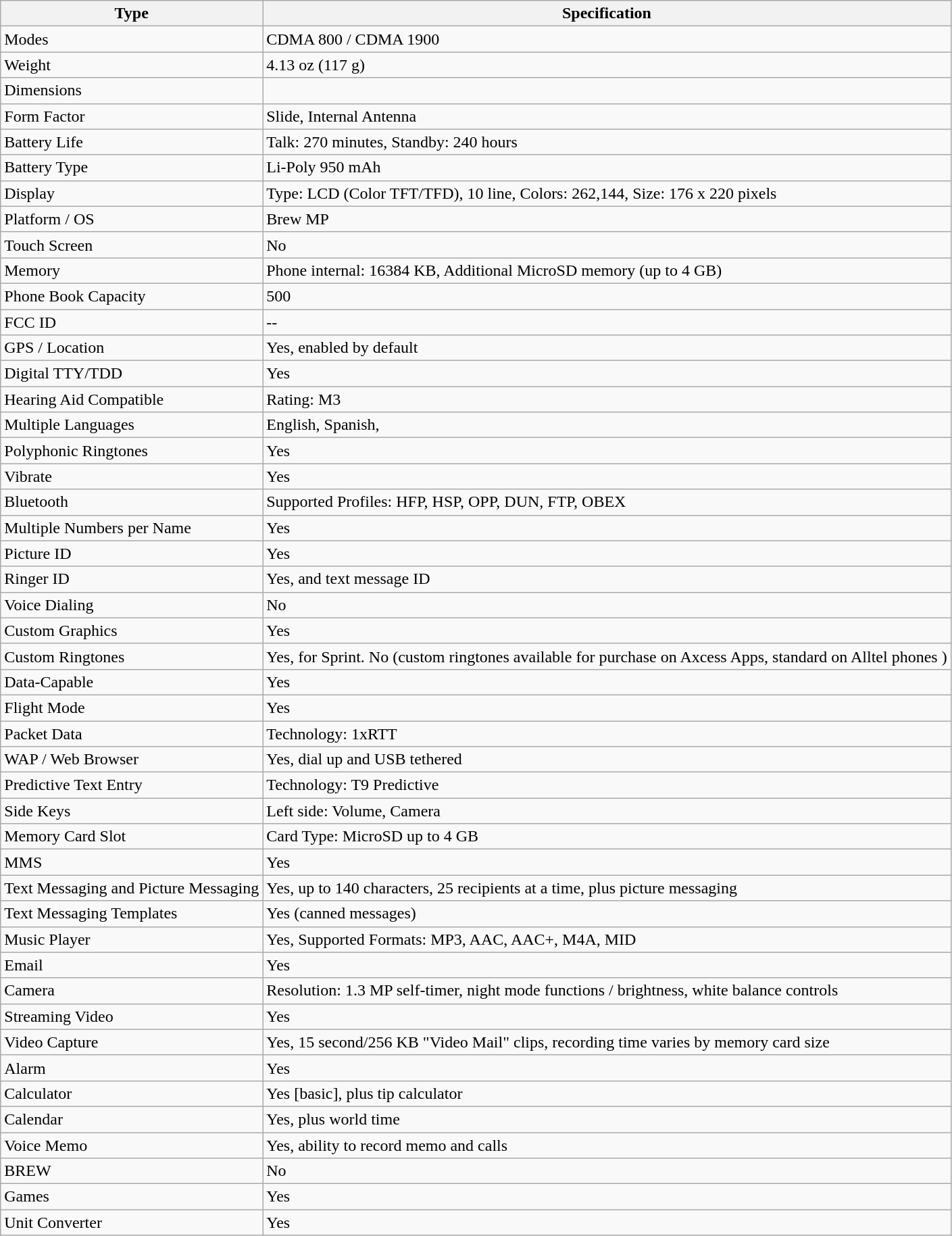<table class="wikitable">
<tr>
<th>Type</th>
<th>Specification</th>
</tr>
<tr>
<td>Modes</td>
<td>CDMA 800 / CDMA 1900</td>
</tr>
<tr>
<td>Weight</td>
<td>4.13 oz   (117 g)</td>
</tr>
<tr>
<td>Dimensions</td>
<td></td>
</tr>
<tr>
<td>Form Factor</td>
<td>Slide, Internal Antenna</td>
</tr>
<tr>
<td>Battery Life</td>
<td>Talk: 270 minutes, Standby: 240 hours</td>
</tr>
<tr>
<td>Battery Type</td>
<td>Li-Poly 950 mAh</td>
</tr>
<tr>
<td>Display</td>
<td>Type: LCD (Color TFT/TFD), 10 line, Colors: 262,144, Size: 176 x 220 pixels</td>
</tr>
<tr>
<td>Platform / OS</td>
<td>Brew MP</td>
</tr>
<tr>
<td>Touch Screen</td>
<td>No</td>
</tr>
<tr>
<td>Memory</td>
<td>Phone internal: 16384 KB, Additional MicroSD memory (up to 4 GB)</td>
</tr>
<tr>
<td>Phone Book Capacity</td>
<td>500</td>
</tr>
<tr>
<td>FCC ID</td>
<td>--</td>
</tr>
<tr>
<td>GPS / Location</td>
<td>Yes, enabled by default</td>
</tr>
<tr>
<td>Digital TTY/TDD</td>
<td>Yes</td>
</tr>
<tr>
<td>Hearing Aid Compatible</td>
<td>Rating: M3</td>
</tr>
<tr>
<td>Multiple Languages</td>
<td>English, Spanish,</td>
</tr>
<tr>
<td>Polyphonic Ringtones</td>
<td>Yes</td>
</tr>
<tr>
<td>Vibrate</td>
<td>Yes</td>
</tr>
<tr>
<td>Bluetooth</td>
<td>Supported Profiles: HFP, HSP, OPP, DUN, FTP, OBEX</td>
</tr>
<tr>
<td>Multiple Numbers per Name</td>
<td>Yes</td>
</tr>
<tr>
<td>Picture ID</td>
<td>Yes</td>
</tr>
<tr>
<td>Ringer ID</td>
<td>Yes, and text message ID</td>
</tr>
<tr>
<td>Voice Dialing</td>
<td>No</td>
</tr>
<tr>
<td>Custom Graphics</td>
<td>Yes</td>
</tr>
<tr>
<td>Custom Ringtones</td>
<td>Yes, for Sprint. No (custom ringtones available for purchase on Axcess Apps, standard on Alltel phones )</td>
</tr>
<tr>
<td>Data-Capable</td>
<td>Yes</td>
</tr>
<tr>
<td>Flight Mode</td>
<td>Yes</td>
</tr>
<tr>
<td>Packet Data</td>
<td>Technology: 1xRTT</td>
</tr>
<tr>
<td>WAP / Web Browser</td>
<td>Yes, dial up and USB tethered</td>
</tr>
<tr>
<td>Predictive Text Entry</td>
<td>Technology: T9 Predictive</td>
</tr>
<tr>
<td>Side Keys</td>
<td>Left side: Volume, Camera</td>
</tr>
<tr>
<td>Memory Card Slot</td>
<td>Card Type: MicroSD up to 4 GB</td>
</tr>
<tr>
<td>MMS</td>
<td>Yes</td>
</tr>
<tr>
<td>Text Messaging and Picture Messaging</td>
<td>Yes, up to 140 characters, 25 recipients at a time, plus picture messaging</td>
</tr>
<tr>
<td>Text Messaging Templates</td>
<td>Yes (canned messages)</td>
</tr>
<tr>
<td>Music Player</td>
<td>Yes, Supported Formats: MP3, AAC, AAC+, M4A, MID</td>
</tr>
<tr>
<td>Email</td>
<td>Yes</td>
</tr>
<tr>
<td>Camera</td>
<td>Resolution: 1.3 MP self-timer, night mode functions / brightness, white balance controls</td>
</tr>
<tr>
<td>Streaming Video</td>
<td>Yes</td>
</tr>
<tr>
<td>Video Capture</td>
<td>Yes, 15 second/256 KB "Video Mail" clips, recording time varies by memory card size</td>
</tr>
<tr>
<td>Alarm</td>
<td>Yes</td>
</tr>
<tr>
<td>Calculator</td>
<td>Yes [basic], plus tip calculator</td>
</tr>
<tr>
<td>Calendar</td>
<td>Yes, plus world time</td>
</tr>
<tr>
<td>Voice Memo</td>
<td>Yes, ability to record memo and calls</td>
</tr>
<tr>
<td>BREW</td>
<td>No</td>
</tr>
<tr>
<td>Games</td>
<td>Yes</td>
</tr>
<tr>
<td>Unit Converter</td>
<td>Yes</td>
</tr>
</table>
